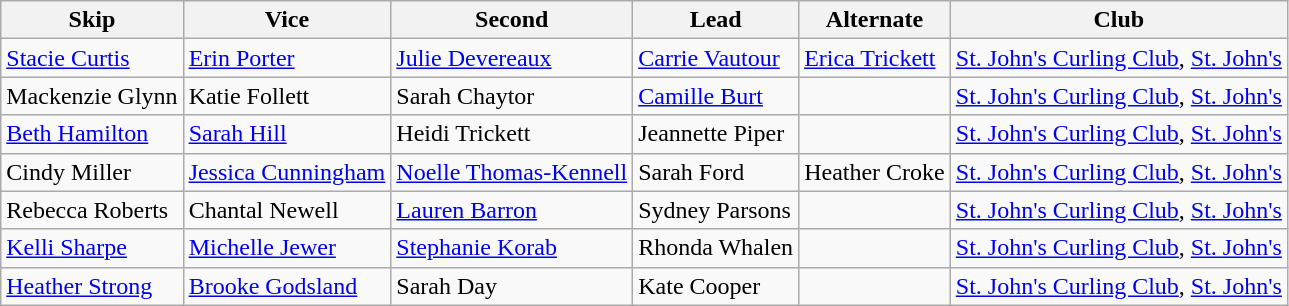<table class="wikitable">
<tr>
<th>Skip</th>
<th>Vice</th>
<th>Second</th>
<th>Lead</th>
<th>Alternate</th>
<th>Club</th>
</tr>
<tr>
<td><a href='#'>Stacie Curtis</a></td>
<td><a href='#'>Erin Porter</a></td>
<td><a href='#'>Julie Devereaux</a></td>
<td><a href='#'>Carrie Vautour</a></td>
<td><a href='#'>Erica Trickett</a></td>
<td><a href='#'>St. John's Curling Club</a>, <a href='#'>St. John's</a></td>
</tr>
<tr>
<td>Mackenzie Glynn</td>
<td>Katie Follett</td>
<td>Sarah Chaytor</td>
<td><a href='#'>Camille Burt</a></td>
<td></td>
<td><a href='#'>St. John's Curling Club</a>, <a href='#'>St. John's</a></td>
</tr>
<tr>
<td><a href='#'>Beth Hamilton</a></td>
<td><a href='#'>Sarah Hill</a></td>
<td>Heidi Trickett</td>
<td>Jeannette Piper</td>
<td></td>
<td><a href='#'>St. John's Curling Club</a>, <a href='#'>St. John's</a></td>
</tr>
<tr>
<td>Cindy Miller</td>
<td><a href='#'>Jessica Cunningham</a></td>
<td><a href='#'>Noelle Thomas-Kennell</a></td>
<td>Sarah Ford</td>
<td>Heather Croke</td>
<td><a href='#'>St. John's Curling Club</a>, <a href='#'>St. John's</a></td>
</tr>
<tr>
<td>Rebecca Roberts</td>
<td>Chantal Newell</td>
<td><a href='#'>Lauren Barron</a></td>
<td>Sydney Parsons</td>
<td></td>
<td><a href='#'>St. John's Curling Club</a>, <a href='#'>St. John's</a></td>
</tr>
<tr>
<td><a href='#'>Kelli Sharpe</a></td>
<td><a href='#'>Michelle Jewer</a></td>
<td><a href='#'>Stephanie Korab</a></td>
<td>Rhonda Whalen</td>
<td></td>
<td><a href='#'>St. John's Curling Club</a>, <a href='#'>St. John's</a></td>
</tr>
<tr>
<td><a href='#'>Heather Strong</a></td>
<td><a href='#'>Brooke Godsland</a></td>
<td>Sarah Day</td>
<td>Kate Cooper</td>
<td></td>
<td><a href='#'>St. John's Curling Club</a>, <a href='#'>St. John's</a></td>
</tr>
</table>
